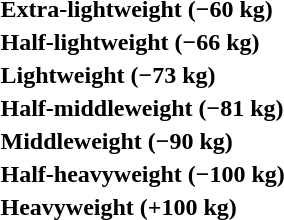<table>
<tr>
<th rowspan=2 style="text-align:left;">Extra-lightweight (−60 kg)<br></th>
<td rowspan=2></td>
<td rowspan=2></td>
<td></td>
</tr>
<tr>
<td></td>
</tr>
<tr>
<th rowspan=2 style="text-align:left;">Half-lightweight (−66 kg)<br></th>
<td rowspan=2></td>
<td rowspan=2></td>
<td></td>
</tr>
<tr>
<td></td>
</tr>
<tr>
<th rowspan=2 style="text-align:left;">Lightweight (−73 kg)<br></th>
<td rowspan=2></td>
<td rowspan=2></td>
<td></td>
</tr>
<tr>
<td></td>
</tr>
<tr>
<th rowspan=2 style="text-align:left;">Half-middleweight (−81 kg)<br></th>
<td rowspan=2></td>
<td rowspan=2></td>
<td></td>
</tr>
<tr>
<td></td>
</tr>
<tr>
<th rowspan=2 style="text-align:left;">Middleweight (−90 kg)<br></th>
<td rowspan=2></td>
<td rowspan=2></td>
<td></td>
</tr>
<tr>
<td></td>
</tr>
<tr>
<th rowspan=2 style="text-align:left;">Half-heavyweight (−100 kg)<br></th>
<td rowspan=2></td>
<td rowspan=2></td>
<td></td>
</tr>
<tr>
<td></td>
</tr>
<tr>
<th rowspan=2 style="text-align:left;">Heavyweight (+100 kg)<br></th>
<td rowspan=2></td>
<td rowspan=2></td>
<td></td>
</tr>
<tr>
<td></td>
</tr>
</table>
